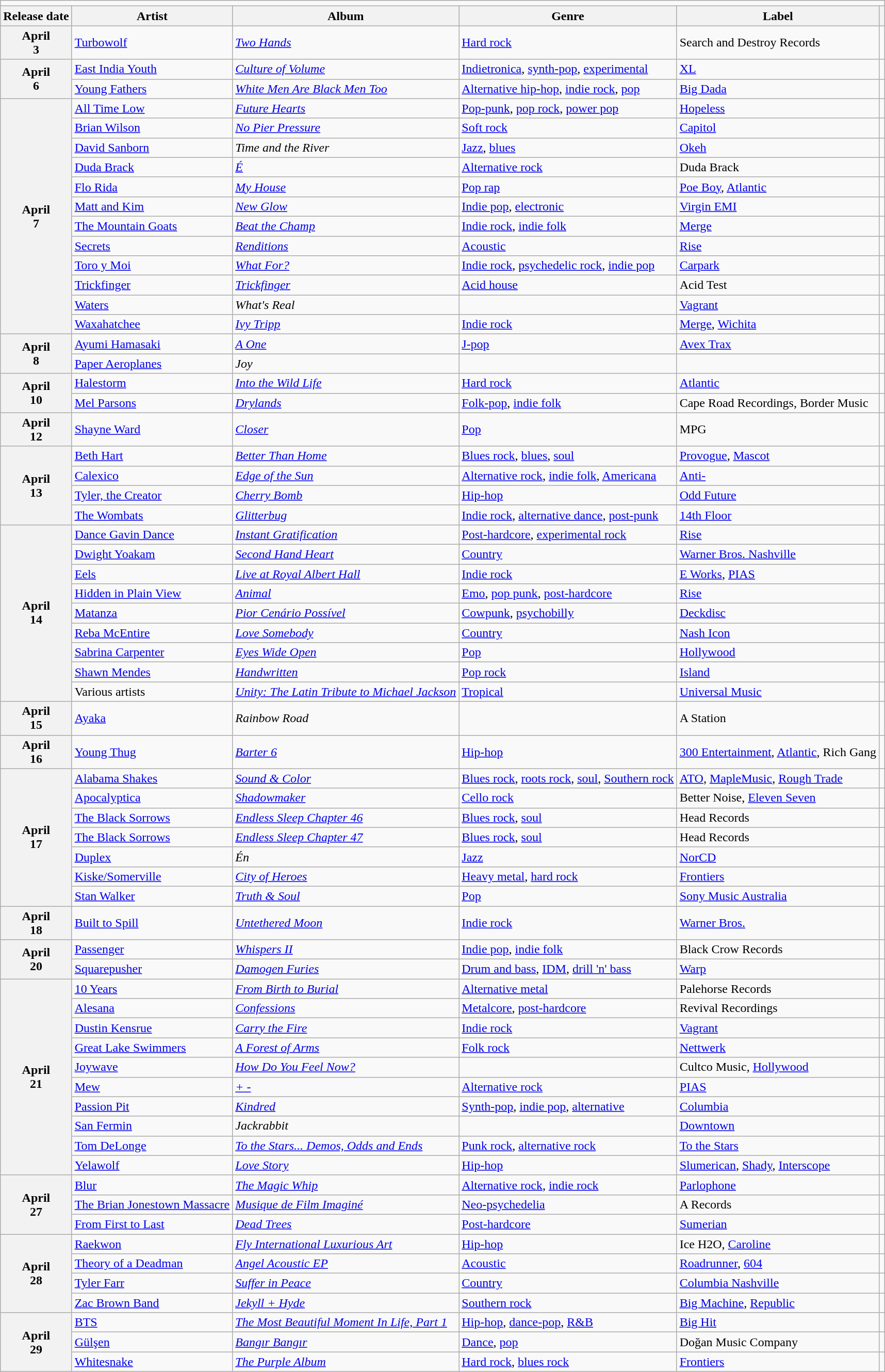<table class="wikitable plainrowheaders">
<tr>
<td colspan="6" style="text-align:center;"></td>
</tr>
<tr>
<th scope="col">Release date</th>
<th scope="col">Artist</th>
<th scope="col">Album</th>
<th scope="col">Genre</th>
<th scope="col">Label</th>
<th scope="col"></th>
</tr>
<tr>
<th scope="row" style="text-align:center;">April<br>3</th>
<td><a href='#'>Turbowolf</a></td>
<td><em><a href='#'>Two Hands</a></em></td>
<td><a href='#'>Hard rock</a></td>
<td>Search and Destroy Records</td>
<td></td>
</tr>
<tr>
<th scope="row" rowspan="2" style="text-align:center;">April<br>6</th>
<td><a href='#'>East India Youth</a></td>
<td><em><a href='#'>Culture of Volume</a></em></td>
<td><a href='#'>Indietronica</a>, <a href='#'>synth-pop</a>, <a href='#'>experimental</a></td>
<td><a href='#'>XL</a></td>
<td></td>
</tr>
<tr>
<td><a href='#'>Young Fathers</a></td>
<td><em><a href='#'>White Men Are Black Men Too</a></em></td>
<td><a href='#'>Alternative hip-hop</a>, <a href='#'>indie rock</a>, <a href='#'>pop</a></td>
<td><a href='#'>Big Dada</a></td>
<td></td>
</tr>
<tr>
<th scope="row" rowspan="12" style="text-align:center;">April<br>7</th>
<td><a href='#'>All Time Low</a></td>
<td><em><a href='#'>Future Hearts</a></em></td>
<td><a href='#'>Pop-punk</a>, <a href='#'>pop rock</a>, <a href='#'>power pop</a></td>
<td><a href='#'>Hopeless</a></td>
<td></td>
</tr>
<tr>
<td><a href='#'>Brian Wilson</a></td>
<td><em><a href='#'>No Pier Pressure</a></em></td>
<td><a href='#'>Soft rock</a></td>
<td><a href='#'>Capitol</a></td>
<td></td>
</tr>
<tr>
<td><a href='#'>David Sanborn</a></td>
<td><em>Time and the River</em></td>
<td><a href='#'>Jazz</a>, <a href='#'>blues</a></td>
<td><a href='#'>Okeh</a></td>
<td></td>
</tr>
<tr>
<td><a href='#'>Duda Brack</a></td>
<td><em><a href='#'>É</a></em></td>
<td><a href='#'>Alternative rock</a></td>
<td>Duda Brack</td>
<td></td>
</tr>
<tr>
<td><a href='#'>Flo Rida</a></td>
<td><em><a href='#'>My House</a></em></td>
<td><a href='#'>Pop rap</a></td>
<td><a href='#'>Poe Boy</a>, <a href='#'>Atlantic</a></td>
<td></td>
</tr>
<tr>
<td><a href='#'>Matt and Kim</a></td>
<td><em><a href='#'>New Glow</a></em></td>
<td><a href='#'>Indie pop</a>, <a href='#'>electronic</a></td>
<td><a href='#'>Virgin EMI</a></td>
<td></td>
</tr>
<tr>
<td><a href='#'>The Mountain Goats</a></td>
<td><em><a href='#'>Beat the Champ</a></em></td>
<td><a href='#'>Indie rock</a>, <a href='#'>indie folk</a></td>
<td><a href='#'>Merge</a></td>
<td></td>
</tr>
<tr>
<td><a href='#'>Secrets</a></td>
<td><em><a href='#'>Renditions</a></em></td>
<td><a href='#'>Acoustic</a></td>
<td><a href='#'>Rise</a></td>
<td></td>
</tr>
<tr>
<td><a href='#'>Toro y Moi</a></td>
<td><em><a href='#'>What For?</a></em></td>
<td><a href='#'>Indie rock</a>, <a href='#'>psychedelic rock</a>, <a href='#'>indie pop</a></td>
<td><a href='#'>Carpark</a></td>
<td></td>
</tr>
<tr>
<td><a href='#'>Trickfinger</a></td>
<td><em><a href='#'>Trickfinger</a></em></td>
<td><a href='#'>Acid house</a></td>
<td>Acid Test</td>
<td></td>
</tr>
<tr>
<td><a href='#'>Waters</a></td>
<td><em>What's Real</em></td>
<td></td>
<td><a href='#'>Vagrant</a></td>
<td></td>
</tr>
<tr>
<td><a href='#'>Waxahatchee</a></td>
<td><em><a href='#'>Ivy Tripp</a></em></td>
<td><a href='#'>Indie rock</a></td>
<td><a href='#'>Merge</a>, <a href='#'>Wichita</a></td>
<td></td>
</tr>
<tr>
<th scope="row" rowspan="2" style="text-align:center;">April<br>8</th>
<td><a href='#'>Ayumi Hamasaki</a></td>
<td><em><a href='#'>A One</a></em></td>
<td><a href='#'>J-pop</a></td>
<td><a href='#'>Avex Trax</a></td>
<td></td>
</tr>
<tr>
<td><a href='#'>Paper Aeroplanes</a></td>
<td><em>Joy</em></td>
<td></td>
<td></td>
<td></td>
</tr>
<tr>
<th scope="row" rowspan="2" style="text-align:center;">April<br>10</th>
<td><a href='#'>Halestorm</a></td>
<td><em><a href='#'>Into the Wild Life</a></em></td>
<td><a href='#'>Hard rock</a></td>
<td><a href='#'>Atlantic</a></td>
<td></td>
</tr>
<tr>
<td><a href='#'>Mel Parsons</a></td>
<td><em><a href='#'>Drylands</a></em></td>
<td><a href='#'>Folk-pop</a>, <a href='#'>indie folk</a></td>
<td>Cape Road Recordings, Border Music</td>
<td></td>
</tr>
<tr>
<th scope="row" style="text-align:center;">April<br>12</th>
<td><a href='#'>Shayne Ward</a></td>
<td><em><a href='#'>Closer</a></em></td>
<td><a href='#'>Pop</a></td>
<td>MPG</td>
<td></td>
</tr>
<tr>
<th scope="row" rowspan="4" style="text-align:center;">April<br>13</th>
<td><a href='#'>Beth Hart</a></td>
<td><em><a href='#'>Better Than Home</a></em></td>
<td><a href='#'>Blues rock</a>, <a href='#'>blues</a>, <a href='#'>soul</a></td>
<td><a href='#'>Provogue</a>, <a href='#'>Mascot</a></td>
<td></td>
</tr>
<tr>
<td><a href='#'>Calexico</a></td>
<td><em><a href='#'>Edge of the Sun</a></em></td>
<td><a href='#'>Alternative rock</a>, <a href='#'>indie folk</a>, <a href='#'>Americana</a></td>
<td><a href='#'>Anti-</a></td>
<td></td>
</tr>
<tr>
<td><a href='#'>Tyler, the Creator</a></td>
<td><em><a href='#'>Cherry Bomb</a></em></td>
<td><a href='#'>Hip-hop</a></td>
<td><a href='#'>Odd Future</a></td>
<td></td>
</tr>
<tr>
<td><a href='#'>The Wombats</a></td>
<td><em><a href='#'>Glitterbug</a></em></td>
<td><a href='#'>Indie rock</a>, <a href='#'>alternative dance</a>, <a href='#'>post-punk</a></td>
<td><a href='#'>14th Floor</a></td>
<td></td>
</tr>
<tr>
<th scope="row" rowspan="9" style="text-align:center;">April<br>14</th>
<td><a href='#'>Dance Gavin Dance</a></td>
<td><em><a href='#'>Instant Gratification</a></em></td>
<td><a href='#'>Post-hardcore</a>, <a href='#'>experimental rock</a></td>
<td><a href='#'>Rise</a></td>
<td></td>
</tr>
<tr>
<td><a href='#'>Dwight Yoakam</a></td>
<td><em><a href='#'>Second Hand Heart</a></em></td>
<td><a href='#'>Country</a></td>
<td><a href='#'>Warner Bros. Nashville</a></td>
<td></td>
</tr>
<tr>
<td><a href='#'>Eels</a></td>
<td><em><a href='#'>Live at Royal Albert Hall</a></em></td>
<td><a href='#'>Indie rock</a></td>
<td><a href='#'>E Works</a>, <a href='#'>PIAS</a></td>
<td></td>
</tr>
<tr>
<td><a href='#'>Hidden in Plain View</a></td>
<td><em><a href='#'>Animal</a></em></td>
<td><a href='#'>Emo</a>, <a href='#'>pop punk</a>, <a href='#'>post-hardcore</a></td>
<td><a href='#'>Rise</a></td>
<td></td>
</tr>
<tr>
<td><a href='#'>Matanza</a></td>
<td><em><a href='#'>Pior Cenário Possível</a></em></td>
<td><a href='#'>Cowpunk</a>, <a href='#'>psychobilly</a></td>
<td><a href='#'>Deckdisc</a></td>
<td></td>
</tr>
<tr>
<td><a href='#'>Reba McEntire</a></td>
<td><em><a href='#'>Love Somebody</a></em></td>
<td><a href='#'>Country</a></td>
<td><a href='#'>Nash Icon</a></td>
<td></td>
</tr>
<tr>
<td><a href='#'>Sabrina Carpenter</a></td>
<td><em><a href='#'>Eyes Wide Open</a></em></td>
<td><a href='#'>Pop</a></td>
<td><a href='#'>Hollywood</a></td>
<td></td>
</tr>
<tr>
<td><a href='#'>Shawn Mendes</a></td>
<td><em><a href='#'>Handwritten</a></em></td>
<td><a href='#'>Pop rock</a></td>
<td><a href='#'>Island</a></td>
<td></td>
</tr>
<tr>
<td>Various artists</td>
<td><em><a href='#'>Unity: The Latin Tribute to Michael Jackson</a></em></td>
<td><a href='#'>Tropical</a></td>
<td><a href='#'>Universal Music</a></td>
<td></td>
</tr>
<tr>
<th scope="row" style="text-align:center;">April<br>15</th>
<td><a href='#'>Ayaka</a></td>
<td><em>Rainbow Road</em></td>
<td></td>
<td>A Station</td>
<td></td>
</tr>
<tr>
<th scope="row" style="text-align:center;">April<br>16</th>
<td><a href='#'>Young Thug</a></td>
<td><em><a href='#'>Barter 6</a></em></td>
<td><a href='#'>Hip-hop</a></td>
<td><a href='#'>300 Entertainment</a>, <a href='#'>Atlantic</a>, Rich Gang</td>
<td></td>
</tr>
<tr>
<th scope="row" rowspan="7" style="text-align:center;">April<br>17</th>
<td><a href='#'>Alabama Shakes</a></td>
<td><em><a href='#'>Sound & Color</a></em></td>
<td><a href='#'>Blues rock</a>, <a href='#'>roots rock</a>, <a href='#'>soul</a>, <a href='#'>Southern rock</a></td>
<td><a href='#'>ATO</a>, <a href='#'>MapleMusic</a>, <a href='#'>Rough Trade</a></td>
<td></td>
</tr>
<tr>
<td><a href='#'>Apocalyptica</a></td>
<td><em><a href='#'>Shadowmaker</a></em></td>
<td><a href='#'>Cello rock</a></td>
<td>Better Noise, <a href='#'>Eleven Seven</a></td>
<td></td>
</tr>
<tr>
<td><a href='#'>The Black Sorrows</a></td>
<td><em><a href='#'>Endless Sleep Chapter 46</a></em></td>
<td><a href='#'>Blues rock</a>, <a href='#'>soul</a></td>
<td>Head Records</td>
<td></td>
</tr>
<tr>
<td><a href='#'>The Black Sorrows</a></td>
<td><em><a href='#'>Endless Sleep Chapter 47</a></em></td>
<td><a href='#'>Blues rock</a>, <a href='#'>soul</a></td>
<td>Head Records</td>
<td></td>
</tr>
<tr>
<td><a href='#'>Duplex</a></td>
<td><em>Én</em></td>
<td><a href='#'>Jazz</a></td>
<td><a href='#'>NorCD</a></td>
<td></td>
</tr>
<tr>
<td><a href='#'>Kiske/Somerville</a></td>
<td><em><a href='#'>City of Heroes</a></em></td>
<td><a href='#'>Heavy metal</a>, <a href='#'>hard rock</a></td>
<td><a href='#'>Frontiers</a></td>
<td></td>
</tr>
<tr>
<td><a href='#'>Stan Walker</a></td>
<td><em><a href='#'>Truth & Soul</a></em></td>
<td><a href='#'>Pop</a></td>
<td><a href='#'>Sony Music Australia</a></td>
<td></td>
</tr>
<tr>
<th scope="row" style="text-align:center;">April<br>18</th>
<td><a href='#'>Built to Spill</a></td>
<td><em><a href='#'>Untethered Moon</a></em></td>
<td><a href='#'>Indie rock</a></td>
<td><a href='#'>Warner Bros.</a></td>
<td></td>
</tr>
<tr>
<th scope="row" rowspan="2" style="text-align:center;">April<br>20</th>
<td><a href='#'>Passenger</a></td>
<td><em><a href='#'>Whispers II</a></em></td>
<td><a href='#'>Indie pop</a>, <a href='#'>indie folk</a></td>
<td>Black Crow Records</td>
<td></td>
</tr>
<tr>
<td><a href='#'>Squarepusher</a></td>
<td><em><a href='#'>Damogen Furies</a></em></td>
<td><a href='#'>Drum and bass</a>, <a href='#'>IDM</a>, <a href='#'>drill 'n' bass</a></td>
<td><a href='#'>Warp</a></td>
<td></td>
</tr>
<tr>
<th scope="row" rowspan="10" style="text-align:center;">April<br>21</th>
<td><a href='#'>10 Years</a></td>
<td><em><a href='#'>From Birth to Burial</a></em></td>
<td><a href='#'>Alternative metal</a></td>
<td>Palehorse Records</td>
<td></td>
</tr>
<tr>
<td><a href='#'>Alesana</a></td>
<td><em><a href='#'>Confessions</a></em></td>
<td><a href='#'>Metalcore</a>, <a href='#'>post-hardcore</a></td>
<td>Revival Recordings</td>
<td></td>
</tr>
<tr>
<td><a href='#'>Dustin Kensrue</a></td>
<td><em><a href='#'>Carry the Fire</a></em></td>
<td><a href='#'>Indie rock</a></td>
<td><a href='#'>Vagrant</a></td>
<td></td>
</tr>
<tr>
<td><a href='#'>Great Lake Swimmers</a></td>
<td><em><a href='#'>A Forest of Arms</a></em></td>
<td><a href='#'>Folk rock</a></td>
<td><a href='#'>Nettwerk</a></td>
<td></td>
</tr>
<tr>
<td><a href='#'>Joywave</a></td>
<td><em><a href='#'>How Do You Feel Now?</a></em></td>
<td></td>
<td>Cultco Music, <a href='#'>Hollywood</a></td>
<td></td>
</tr>
<tr>
<td><a href='#'>Mew</a></td>
<td><em><a href='#'>+ -</a></em></td>
<td><a href='#'>Alternative rock</a></td>
<td><a href='#'>PIAS</a></td>
<td></td>
</tr>
<tr>
<td><a href='#'>Passion Pit</a></td>
<td><em><a href='#'>Kindred</a></em></td>
<td><a href='#'>Synth-pop</a>, <a href='#'>indie pop</a>, <a href='#'>alternative</a></td>
<td><a href='#'>Columbia</a></td>
<td></td>
</tr>
<tr>
<td><a href='#'>San Fermin</a></td>
<td><em>Jackrabbit</em></td>
<td></td>
<td><a href='#'>Downtown</a></td>
<td></td>
</tr>
<tr>
<td><a href='#'>Tom DeLonge</a></td>
<td><em><a href='#'>To the Stars... Demos, Odds and Ends</a></em></td>
<td><a href='#'>Punk rock</a>, <a href='#'>alternative rock</a></td>
<td><a href='#'>To the Stars</a></td>
<td></td>
</tr>
<tr>
<td><a href='#'>Yelawolf</a></td>
<td><em><a href='#'>Love Story</a></em></td>
<td><a href='#'>Hip-hop</a></td>
<td><a href='#'>Slumerican</a>, <a href='#'>Shady</a>, <a href='#'>Interscope</a></td>
<td></td>
</tr>
<tr>
<th scope="row" rowspan="3" style="text-align:center;">April<br>27</th>
<td><a href='#'>Blur</a></td>
<td><em><a href='#'>The Magic Whip</a></em></td>
<td><a href='#'>Alternative rock</a>, <a href='#'>indie rock</a></td>
<td><a href='#'>Parlophone</a></td>
<td></td>
</tr>
<tr>
<td><a href='#'>The Brian Jonestown Massacre</a></td>
<td><em><a href='#'>Musique de Film Imaginé</a></em></td>
<td><a href='#'>Neo-psychedelia</a></td>
<td>A Records</td>
<td></td>
</tr>
<tr>
<td><a href='#'>From First to Last</a></td>
<td><em><a href='#'>Dead Trees</a></em></td>
<td><a href='#'>Post-hardcore</a></td>
<td><a href='#'>Sumerian</a></td>
<td></td>
</tr>
<tr>
<th scope="row" rowspan="4" style="text-align:center;">April<br>28</th>
<td><a href='#'>Raekwon</a></td>
<td><em><a href='#'>Fly International Luxurious Art</a></em></td>
<td><a href='#'>Hip-hop</a></td>
<td>Ice H2O, <a href='#'>Caroline</a></td>
<td></td>
</tr>
<tr>
<td><a href='#'>Theory of a Deadman</a></td>
<td><em><a href='#'>Angel Acoustic EP</a></em></td>
<td><a href='#'>Acoustic</a></td>
<td><a href='#'>Roadrunner</a>, <a href='#'>604</a></td>
<td></td>
</tr>
<tr>
<td><a href='#'>Tyler Farr</a></td>
<td><em><a href='#'>Suffer in Peace</a></em></td>
<td><a href='#'>Country</a></td>
<td><a href='#'>Columbia Nashville</a></td>
<td></td>
</tr>
<tr>
<td><a href='#'>Zac Brown Band</a></td>
<td><em><a href='#'>Jekyll + Hyde</a></em></td>
<td><a href='#'>Southern rock</a></td>
<td><a href='#'>Big Machine</a>, <a href='#'>Republic</a></td>
<td></td>
</tr>
<tr>
<th scope="row" rowspan="3" style="text-align:center;">April<br>29</th>
<td><a href='#'>BTS</a></td>
<td><em><a href='#'>The Most Beautiful Moment In Life, Part 1</a></em></td>
<td><a href='#'>Hip-hop</a>, <a href='#'>dance-pop</a>, <a href='#'>R&B</a></td>
<td><a href='#'>Big Hit</a></td>
<td></td>
</tr>
<tr>
<td><a href='#'>Gülşen</a></td>
<td><em><a href='#'>Bangır Bangır</a></em></td>
<td><a href='#'>Dance</a>, <a href='#'>pop</a></td>
<td>Doğan Music Company</td>
<td></td>
</tr>
<tr>
<td><a href='#'>Whitesnake</a></td>
<td><em><a href='#'>The Purple Album</a></em></td>
<td><a href='#'>Hard rock</a>, <a href='#'>blues rock</a></td>
<td><a href='#'>Frontiers</a></td>
<td></td>
</tr>
</table>
